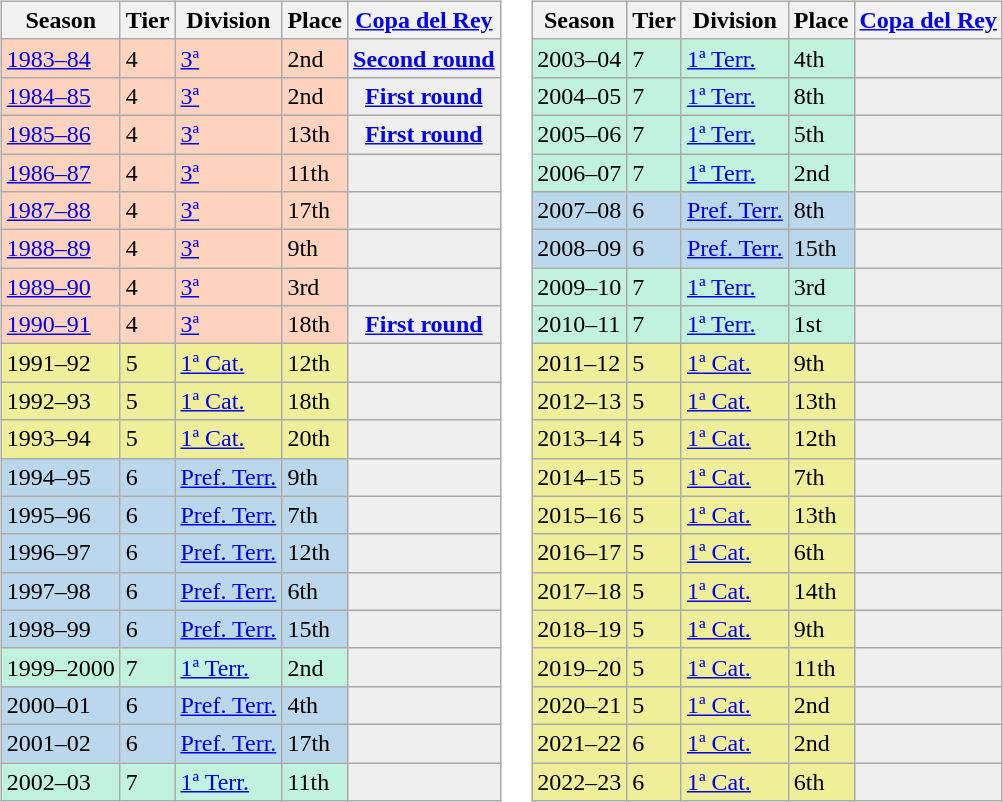<table>
<tr>
<td valign="top" width=0%><br><table class="wikitable">
<tr style="background:#f0f6fa;">
<th>Season</th>
<th>Tier</th>
<th>Division</th>
<th>Place</th>
<th><a href='#'>Copa del Rey</a></th>
</tr>
<tr>
<td style="background:#FFD3BD;"><a href='#'>1983–84</a></td>
<td style="background:#FFD3BD;">4</td>
<td style="background:#FFD3BD;"><a href='#'>3ª</a></td>
<td style="background:#FFD3BD;">2nd</td>
<th style="background:#efefef;"><a href='#'>Second round</a></th>
</tr>
<tr>
<td style="background:#FFD3BD;"><a href='#'>1984–85</a></td>
<td style="background:#FFD3BD;">4</td>
<td style="background:#FFD3BD;"><a href='#'>3ª</a></td>
<td style="background:#FFD3BD;">2nd</td>
<th style="background:#efefef;"><a href='#'>First round</a></th>
</tr>
<tr>
<td style="background:#FFD3BD;"><a href='#'>1985–86</a></td>
<td style="background:#FFD3BD;">4</td>
<td style="background:#FFD3BD;"><a href='#'>3ª</a></td>
<td style="background:#FFD3BD;">13th</td>
<th style="background:#efefef;"><a href='#'>First round</a></th>
</tr>
<tr>
<td style="background:#FFD3BD;"><a href='#'>1986–87</a></td>
<td style="background:#FFD3BD;">4</td>
<td style="background:#FFD3BD;"><a href='#'>3ª</a></td>
<td style="background:#FFD3BD;">11th</td>
<th style="background:#efefef;"></th>
</tr>
<tr>
<td style="background:#FFD3BD;"><a href='#'>1987–88</a></td>
<td style="background:#FFD3BD;">4</td>
<td style="background:#FFD3BD;"><a href='#'>3ª</a></td>
<td style="background:#FFD3BD;">17th</td>
<th style="background:#efefef;"></th>
</tr>
<tr>
<td style="background:#FFD3BD;"><a href='#'>1988–89</a></td>
<td style="background:#FFD3BD;">4</td>
<td style="background:#FFD3BD;"><a href='#'>3ª</a></td>
<td style="background:#FFD3BD;">9th</td>
<th style="background:#efefef;"></th>
</tr>
<tr>
<td style="background:#FFD3BD;"><a href='#'>1989–90</a></td>
<td style="background:#FFD3BD;">4</td>
<td style="background:#FFD3BD;"><a href='#'>3ª</a></td>
<td style="background:#FFD3BD;">3rd</td>
<th style="background:#efefef;"></th>
</tr>
<tr>
<td style="background:#FFD3BD;"><a href='#'>1990–91</a></td>
<td style="background:#FFD3BD;">4</td>
<td style="background:#FFD3BD;"><a href='#'>3ª</a></td>
<td style="background:#FFD3BD;">18th</td>
<th style="background:#efefef;"><a href='#'>First round</a></th>
</tr>
<tr>
<td style="background:#EFEF99;">1991–92</td>
<td style="background:#EFEF99;">5</td>
<td style="background:#EFEF99;"><a href='#'>1ª Cat.</a></td>
<td style="background:#EFEF99;">12th</td>
<th style="background:#efefef;"></th>
</tr>
<tr>
<td style="background:#EFEF99;">1992–93</td>
<td style="background:#EFEF99;">5</td>
<td style="background:#EFEF99;"><a href='#'>1ª Cat.</a></td>
<td style="background:#EFEF99;">18th</td>
<th style="background:#efefef;"></th>
</tr>
<tr>
<td style="background:#EFEF99;">1993–94</td>
<td style="background:#EFEF99;">5</td>
<td style="background:#EFEF99;"><a href='#'>1ª Cat.</a></td>
<td style="background:#EFEF99;">20th</td>
<th style="background:#efefef;"></th>
</tr>
<tr>
<td style="background:#BBD7EC;">1994–95</td>
<td style="background:#BBD7EC;">6</td>
<td style="background:#BBD7EC;"><a href='#'>Pref. Terr.</a></td>
<td style="background:#BBD7EC;">9th</td>
<th style="background:#efefef;"></th>
</tr>
<tr>
<td style="background:#BBD7EC;">1995–96</td>
<td style="background:#BBD7EC;">6</td>
<td style="background:#BBD7EC;"><a href='#'>Pref. Terr.</a></td>
<td style="background:#BBD7EC;">7th</td>
<th style="background:#efefef;"></th>
</tr>
<tr>
<td style="background:#BBD7EC;">1996–97</td>
<td style="background:#BBD7EC;">6</td>
<td style="background:#BBD7EC;"><a href='#'>Pref. Terr.</a></td>
<td style="background:#BBD7EC;">12th</td>
<th style="background:#efefef;"></th>
</tr>
<tr>
<td style="background:#BBD7EC;">1997–98</td>
<td style="background:#BBD7EC;">6</td>
<td style="background:#BBD7EC;"><a href='#'>Pref. Terr.</a></td>
<td style="background:#BBD7EC;">6th</td>
<th style="background:#efefef;"></th>
</tr>
<tr>
<td style="background:#BBD7EC;">1998–99</td>
<td style="background:#BBD7EC;">6</td>
<td style="background:#BBD7EC;"><a href='#'>Pref. Terr.</a></td>
<td style="background:#BBD7EC;">15th</td>
<th style="background:#efefef;"></th>
</tr>
<tr>
<td style="background:#C0F2DF;">1999–2000</td>
<td style="background:#C0F2DF;">7</td>
<td style="background:#C0F2DF;"><a href='#'>1ª Terr.</a></td>
<td style="background:#C0F2DF;">2nd</td>
<th style="background:#efefef;"></th>
</tr>
<tr>
<td style="background:#BBD7EC;">2000–01</td>
<td style="background:#BBD7EC;">6</td>
<td style="background:#BBD7EC;"><a href='#'>Pref. Terr.</a></td>
<td style="background:#BBD7EC;">4th</td>
<th style="background:#efefef;"></th>
</tr>
<tr>
<td style="background:#BBD7EC;">2001–02</td>
<td style="background:#BBD7EC;">6</td>
<td style="background:#BBD7EC;"><a href='#'>Pref. Terr.</a></td>
<td style="background:#BBD7EC;">17th</td>
<th style="background:#efefef;"></th>
</tr>
<tr>
<td style="background:#C0F2DF;">2002–03</td>
<td style="background:#C0F2DF;">7</td>
<td style="background:#C0F2DF;"><a href='#'>1ª Terr.</a></td>
<td style="background:#C0F2DF;">11th</td>
<th style="background:#efefef;"></th>
</tr>
</table>
</td>
<td valign="top" width=0%><br><table class="wikitable">
<tr style="background:#f0f6fa;">
<th>Season</th>
<th>Tier</th>
<th>Division</th>
<th>Place</th>
<th><a href='#'>Copa del Rey</a></th>
</tr>
<tr>
<td style="background:#C0F2DF;">2003–04</td>
<td style="background:#C0F2DF;">7</td>
<td style="background:#C0F2DF;"><a href='#'>1ª Terr.</a></td>
<td style="background:#C0F2DF;">4th</td>
<th style="background:#efefef;"></th>
</tr>
<tr>
<td style="background:#C0F2DF;">2004–05</td>
<td style="background:#C0F2DF;">7</td>
<td style="background:#C0F2DF;"><a href='#'>1ª Terr.</a></td>
<td style="background:#C0F2DF;">8th</td>
<th style="background:#efefef;"></th>
</tr>
<tr>
<td style="background:#C0F2DF;">2005–06</td>
<td style="background:#C0F2DF;">7</td>
<td style="background:#C0F2DF;"><a href='#'>1ª Terr.</a></td>
<td style="background:#C0F2DF;">5th</td>
<th style="background:#efefef;"></th>
</tr>
<tr>
<td style="background:#C0F2DF;">2006–07</td>
<td style="background:#C0F2DF;">7</td>
<td style="background:#C0F2DF;"><a href='#'>1ª Terr.</a></td>
<td style="background:#C0F2DF;">2nd</td>
<th style="background:#efefef;"></th>
</tr>
<tr>
<td style="background:#BBD7EC;">2007–08</td>
<td style="background:#BBD7EC;">6</td>
<td style="background:#BBD7EC;"><a href='#'>Pref. Terr.</a></td>
<td style="background:#BBD7EC;">8th</td>
<th style="background:#efefef;"></th>
</tr>
<tr>
<td style="background:#BBD7EC;">2008–09</td>
<td style="background:#BBD7EC;">6</td>
<td style="background:#BBD7EC;"><a href='#'>Pref. Terr.</a></td>
<td style="background:#BBD7EC;">15th</td>
<th style="background:#efefef;"></th>
</tr>
<tr>
<td style="background:#C0F2DF;">2009–10</td>
<td style="background:#C0F2DF;">7</td>
<td style="background:#C0F2DF;"><a href='#'>1ª Terr.</a></td>
<td style="background:#C0F2DF;">3rd</td>
<th style="background:#efefef;"></th>
</tr>
<tr>
<td style="background:#C0F2DF;">2010–11</td>
<td style="background:#C0F2DF;">7</td>
<td style="background:#C0F2DF;"><a href='#'>1ª Terr.</a></td>
<td style="background:#C0F2DF;">1st</td>
<th style="background:#efefef;"></th>
</tr>
<tr>
<td style="background:#EFEF99;">2011–12</td>
<td style="background:#EFEF99;">5</td>
<td style="background:#EFEF99;"><a href='#'>1ª Cat.</a></td>
<td style="background:#EFEF99;">9th</td>
<th style="background:#efefef;"></th>
</tr>
<tr>
<td style="background:#EFEF99;">2012–13</td>
<td style="background:#EFEF99;">5</td>
<td style="background:#EFEF99;"><a href='#'>1ª Cat.</a></td>
<td style="background:#EFEF99;">13th</td>
<th style="background:#efefef;"></th>
</tr>
<tr>
<td style="background:#EFEF99;">2013–14</td>
<td style="background:#EFEF99;">5</td>
<td style="background:#EFEF99;"><a href='#'>1ª Cat.</a></td>
<td style="background:#EFEF99;">12th</td>
<th style="background:#efefef;"></th>
</tr>
<tr>
<td style="background:#EFEF99;">2014–15</td>
<td style="background:#EFEF99;">5</td>
<td style="background:#EFEF99;"><a href='#'>1ª Cat.</a></td>
<td style="background:#EFEF99;">7th</td>
<th style="background:#efefef;"></th>
</tr>
<tr>
<td style="background:#EFEF99;">2015–16</td>
<td style="background:#EFEF99;">5</td>
<td style="background:#EFEF99;"><a href='#'>1ª Cat.</a></td>
<td style="background:#EFEF99;">13th</td>
<th style="background:#efefef;"></th>
</tr>
<tr>
<td style="background:#EFEF99;">2016–17</td>
<td style="background:#EFEF99;">5</td>
<td style="background:#EFEF99;"><a href='#'>1ª Cat.</a></td>
<td style="background:#EFEF99;">6th</td>
<th style="background:#efefef;"></th>
</tr>
<tr>
<td style="background:#EFEF99;">2017–18</td>
<td style="background:#EFEF99;">5</td>
<td style="background:#EFEF99;"><a href='#'>1ª Cat.</a></td>
<td style="background:#EFEF99;">14th</td>
<th style="background:#efefef;"></th>
</tr>
<tr>
<td style="background:#EFEF99;">2018–19</td>
<td style="background:#EFEF99;">5</td>
<td style="background:#EFEF99;"><a href='#'>1ª Cat.</a></td>
<td style="background:#EFEF99;">9th</td>
<th style="background:#efefef;"></th>
</tr>
<tr>
<td style="background:#EFEF99;">2019–20</td>
<td style="background:#EFEF99;">5</td>
<td style="background:#EFEF99;"><a href='#'>1ª Cat.</a></td>
<td style="background:#EFEF99;">11th</td>
<th style="background:#efefef;"></th>
</tr>
<tr>
<td style="background:#EFEF99;">2020–21</td>
<td style="background:#EFEF99;">5</td>
<td style="background:#EFEF99;"><a href='#'>1ª Cat.</a></td>
<td style="background:#EFEF99;">2nd</td>
<th style="background:#efefef;"></th>
</tr>
<tr>
<td style="background:#EFEF99;">2021–22</td>
<td style="background:#EFEF99;">6</td>
<td style="background:#EFEF99;"><a href='#'>1ª Cat.</a></td>
<td style="background:#EFEF99;">2nd</td>
<th style="background:#efefef;"></th>
</tr>
<tr>
<td style="background:#EFEF99;">2022–23</td>
<td style="background:#EFEF99;">6</td>
<td style="background:#EFEF99;"><a href='#'>1ª Cat.</a></td>
<td style="background:#EFEF99;">6th</td>
<th style="background:#efefef;"></th>
</tr>
</table>
</td>
</tr>
</table>
